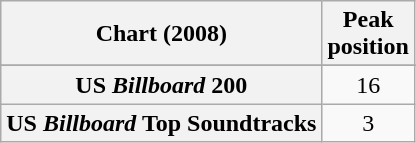<table class="wikitable sortable plainrowheaders">
<tr>
<th>Chart (2008)</th>
<th>Peak<br>position</th>
</tr>
<tr>
</tr>
<tr>
</tr>
<tr>
</tr>
<tr>
</tr>
<tr>
</tr>
<tr>
</tr>
<tr>
<th scope="row">US <em>Billboard</em> 200</th>
<td align="center">16</td>
</tr>
<tr>
<th scope="row">US <em>Billboard</em> Top Soundtracks</th>
<td align="center">3</td>
</tr>
</table>
